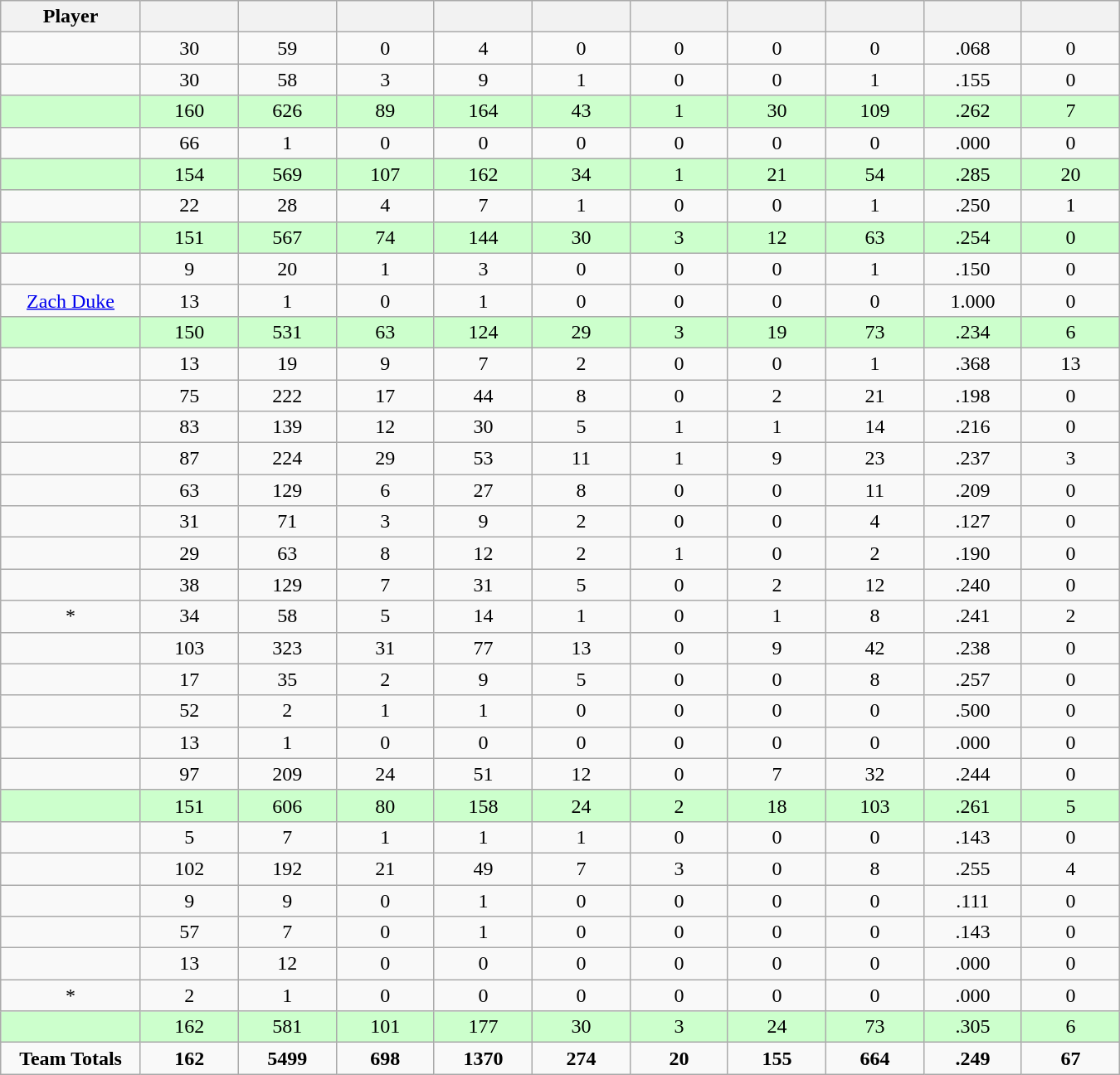<table class="wikitable sortable" style="text-align:center;">
<tr>
<th width="10%">Player</th>
<th width="7%"></th>
<th width="7%"></th>
<th width="7%"></th>
<th width="7%"></th>
<th width="7%"></th>
<th width="7%"></th>
<th width="7%"></th>
<th width="7%"></th>
<th width="7%"></th>
<th width="7%"></th>
</tr>
<tr align=center>
<td></td>
<td>30</td>
<td>59</td>
<td>0</td>
<td>4</td>
<td>0</td>
<td>0</td>
<td>0</td>
<td>0</td>
<td>.068</td>
<td>0</td>
</tr>
<tr align=center>
<td></td>
<td>30</td>
<td>58</td>
<td>3</td>
<td>9</td>
<td>1</td>
<td>0</td>
<td>0</td>
<td>1</td>
<td>.155</td>
<td>0</td>
</tr>
<tr style="background:#cfc;">
<td></td>
<td>160</td>
<td>626</td>
<td>89</td>
<td>164</td>
<td>43</td>
<td>1</td>
<td>30</td>
<td>109</td>
<td>.262</td>
<td>7</td>
</tr>
<tr align=center>
<td></td>
<td>66</td>
<td>1</td>
<td>0</td>
<td>0</td>
<td>0</td>
<td>0</td>
<td>0</td>
<td>0</td>
<td>.000</td>
<td>0</td>
</tr>
<tr style="background:#cfc;">
<td></td>
<td>154</td>
<td>569</td>
<td>107</td>
<td>162</td>
<td>34</td>
<td>1</td>
<td>21</td>
<td>54</td>
<td>.285</td>
<td>20</td>
</tr>
<tr align=center>
<td></td>
<td>22</td>
<td>28</td>
<td>4</td>
<td>7</td>
<td>1</td>
<td>0</td>
<td>0</td>
<td>1</td>
<td>.250</td>
<td>1</td>
</tr>
<tr style="background:#cfc;">
<td></td>
<td>151</td>
<td>567</td>
<td>74</td>
<td>144</td>
<td>30</td>
<td>3</td>
<td>12</td>
<td>63</td>
<td>.254</td>
<td>0</td>
</tr>
<tr align=center>
<td></td>
<td>9</td>
<td>20</td>
<td>1</td>
<td>3</td>
<td>0</td>
<td>0</td>
<td>0</td>
<td>1</td>
<td>.150</td>
<td>0</td>
</tr>
<tr align=center>
<td><a href='#'>Zach Duke</a></td>
<td>13</td>
<td>1</td>
<td>0</td>
<td>1</td>
<td>0</td>
<td>0</td>
<td>0</td>
<td>0</td>
<td>1.000</td>
<td>0</td>
</tr>
<tr style="background:#cfc;">
<td></td>
<td>150</td>
<td>531</td>
<td>63</td>
<td>124</td>
<td>29</td>
<td>3</td>
<td>19</td>
<td>73</td>
<td>.234</td>
<td>6</td>
</tr>
<tr align=center>
<td></td>
<td>13</td>
<td>19</td>
<td>9</td>
<td>7</td>
<td>2</td>
<td>0</td>
<td>0</td>
<td>1</td>
<td>.368</td>
<td>13</td>
</tr>
<tr align=center>
<td></td>
<td>75</td>
<td>222</td>
<td>17</td>
<td>44</td>
<td>8</td>
<td>0</td>
<td>2</td>
<td>21</td>
<td>.198</td>
<td>0</td>
</tr>
<tr align=center>
<td></td>
<td>83</td>
<td>139</td>
<td>12</td>
<td>30</td>
<td>5</td>
<td>1</td>
<td>1</td>
<td>14</td>
<td>.216</td>
<td>0</td>
</tr>
<tr align=center>
<td></td>
<td>87</td>
<td>224</td>
<td>29</td>
<td>53</td>
<td>11</td>
<td>1</td>
<td>9</td>
<td>23</td>
<td>.237</td>
<td>3</td>
</tr>
<tr align=center>
<td></td>
<td>63</td>
<td>129</td>
<td>6</td>
<td>27</td>
<td>8</td>
<td>0</td>
<td>0</td>
<td>11</td>
<td>.209</td>
<td>0</td>
</tr>
<tr align=center>
<td></td>
<td>31</td>
<td>71</td>
<td>3</td>
<td>9</td>
<td>2</td>
<td>0</td>
<td>0</td>
<td>4</td>
<td>.127</td>
<td>0</td>
</tr>
<tr align=center>
<td></td>
<td>29</td>
<td>63</td>
<td>8</td>
<td>12</td>
<td>2</td>
<td>1</td>
<td>0</td>
<td>2</td>
<td>.190</td>
<td>0</td>
</tr>
<tr align=center>
<td></td>
<td>38</td>
<td>129</td>
<td>7</td>
<td>31</td>
<td>5</td>
<td>0</td>
<td>2</td>
<td>12</td>
<td>.240</td>
<td>0</td>
</tr>
<tr align=center>
<td>*</td>
<td>34</td>
<td>58</td>
<td>5</td>
<td>14</td>
<td>1</td>
<td>0</td>
<td>1</td>
<td>8</td>
<td>.241</td>
<td>2</td>
</tr>
<tr align=center>
<td></td>
<td>103</td>
<td>323</td>
<td>31</td>
<td>77</td>
<td>13</td>
<td>0</td>
<td>9</td>
<td>42</td>
<td>.238</td>
<td>0</td>
</tr>
<tr align=center>
<td></td>
<td>17</td>
<td>35</td>
<td>2</td>
<td>9</td>
<td>5</td>
<td>0</td>
<td>0</td>
<td>8</td>
<td>.257</td>
<td>0</td>
</tr>
<tr align=center>
<td></td>
<td>52</td>
<td>2</td>
<td>1</td>
<td>1</td>
<td>0</td>
<td>0</td>
<td>0</td>
<td>0</td>
<td>.500</td>
<td>0</td>
</tr>
<tr align=center>
<td></td>
<td>13</td>
<td>1</td>
<td>0</td>
<td>0</td>
<td>0</td>
<td>0</td>
<td>0</td>
<td>0</td>
<td>.000</td>
<td>0</td>
</tr>
<tr align=center>
<td></td>
<td>97</td>
<td>209</td>
<td>24</td>
<td>51</td>
<td>12</td>
<td>0</td>
<td>7</td>
<td>32</td>
<td>.244</td>
<td>0</td>
</tr>
<tr style="background:#cfc;">
<td></td>
<td>151</td>
<td>606</td>
<td>80</td>
<td>158</td>
<td>24</td>
<td>2</td>
<td>18</td>
<td>103</td>
<td>.261</td>
<td>5</td>
</tr>
<tr align=center>
<td></td>
<td>5</td>
<td>7</td>
<td>1</td>
<td>1</td>
<td>1</td>
<td>0</td>
<td>0</td>
<td>0</td>
<td>.143</td>
<td>0</td>
</tr>
<tr align=center>
<td></td>
<td>102</td>
<td>192</td>
<td>21</td>
<td>49</td>
<td>7</td>
<td>3</td>
<td>0</td>
<td>8</td>
<td>.255</td>
<td>4</td>
</tr>
<tr align=center>
<td></td>
<td>9</td>
<td>9</td>
<td>0</td>
<td>1</td>
<td>0</td>
<td>0</td>
<td>0</td>
<td>0</td>
<td>.111</td>
<td>0</td>
</tr>
<tr align=center>
<td></td>
<td>57</td>
<td>7</td>
<td>0</td>
<td>1</td>
<td>0</td>
<td>0</td>
<td>0</td>
<td>0</td>
<td>.143</td>
<td>0</td>
</tr>
<tr align=center>
<td></td>
<td>13</td>
<td>12</td>
<td>0</td>
<td>0</td>
<td>0</td>
<td>0</td>
<td>0</td>
<td>0</td>
<td>.000</td>
<td>0</td>
</tr>
<tr align=center>
<td>*</td>
<td>2</td>
<td>1</td>
<td>0</td>
<td>0</td>
<td>0</td>
<td>0</td>
<td>0</td>
<td>0</td>
<td>.000</td>
<td>0</td>
</tr>
<tr style="background:#cfc;">
<td></td>
<td>162</td>
<td>581</td>
<td>101</td>
<td>177</td>
<td>30</td>
<td>3</td>
<td>24</td>
<td>73</td>
<td>.305</td>
<td>6</td>
</tr>
<tr align=center>
<td><strong>Team Totals</strong></td>
<td><strong>162</strong></td>
<td><strong>5499</strong></td>
<td><strong>698</strong></td>
<td><strong>1370</strong></td>
<td><strong>274</strong></td>
<td><strong>20</strong></td>
<td><strong>155</strong></td>
<td><strong>664</strong></td>
<td><strong>.249</strong></td>
<td><strong>67</strong></td>
</tr>
</table>
